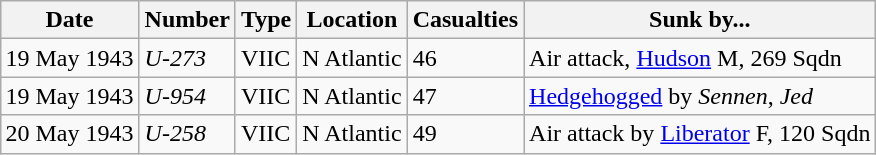<table class="wikitable" style="margin:1em auto;">
<tr>
<th>Date</th>
<th>Number</th>
<th>Type</th>
<th>Location</th>
<th>Casualties</th>
<th>Sunk by...</th>
</tr>
<tr>
<td>19 May 1943</td>
<td><em>U-273</em></td>
<td>VIIC</td>
<td>N Atlantic<br></td>
<td>46</td>
<td>Air attack, <a href='#'>Hudson</a> M, 269 Sqdn </td>
</tr>
<tr>
<td>19 May 1943</td>
<td><em>U-954</em></td>
<td>VIIC</td>
<td>N Atlantic</td>
<td>47</td>
<td><a href='#'>Hedgehogged</a> by <em>Sennen</em>, <em>Jed</em></td>
</tr>
<tr>
<td>20 May 1943</td>
<td><em>U-258</em></td>
<td>VIIC</td>
<td>N Atlantic<br></td>
<td>49</td>
<td>Air attack by <a href='#'>Liberator</a> F, 120 Sqdn</td>
</tr>
</table>
